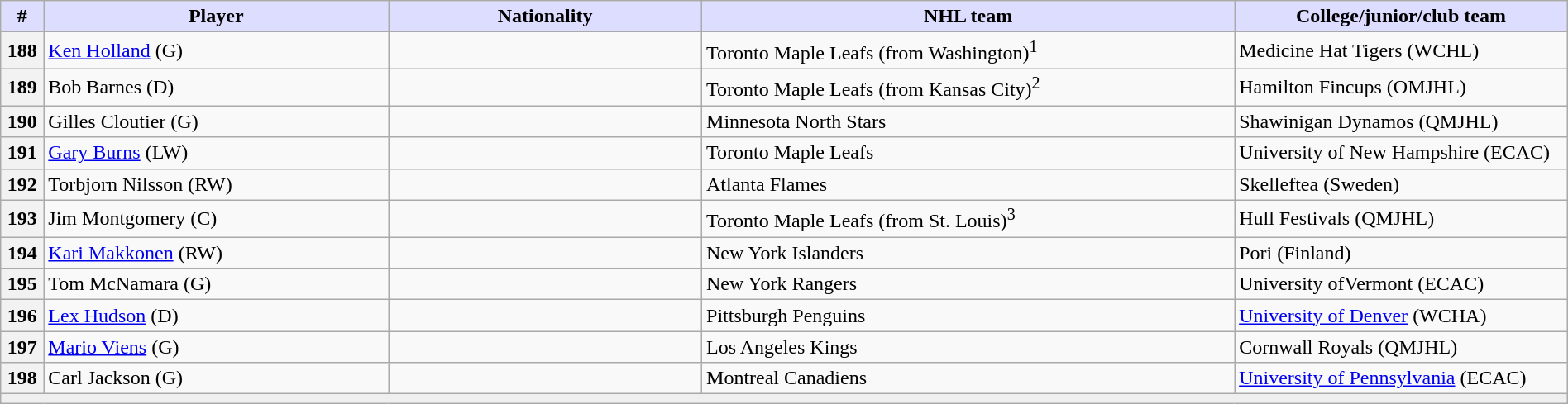<table class="wikitable" style="width: 100%">
<tr>
<th style="background:#ddf; width:2.75%;">#</th>
<th style="background:#ddf; width:22.0%;">Player</th>
<th style="background:#ddf; width:20.0%;">Nationality</th>
<th style="background:#ddf; width:34.0%;">NHL team</th>
<th style="background:#ddf; width:100.0%;">College/junior/club team</th>
</tr>
<tr>
<th>188</th>
<td><a href='#'>Ken Holland</a> (G)</td>
<td></td>
<td>Toronto Maple Leafs (from Washington)<sup>1</sup></td>
<td>Medicine Hat Tigers (WCHL)</td>
</tr>
<tr>
<th>189</th>
<td>Bob Barnes (D)</td>
<td></td>
<td>Toronto Maple Leafs (from Kansas City)<sup>2</sup></td>
<td>Hamilton Fincups (OMJHL)</td>
</tr>
<tr>
<th>190</th>
<td>Gilles Cloutier (G)</td>
<td></td>
<td>Minnesota North Stars</td>
<td>Shawinigan Dynamos (QMJHL)</td>
</tr>
<tr>
<th>191</th>
<td><a href='#'>Gary Burns</a> (LW)</td>
<td></td>
<td>Toronto Maple Leafs</td>
<td>University of New Hampshire (ECAC)</td>
</tr>
<tr>
<th>192</th>
<td>Torbjorn Nilsson (RW)</td>
<td></td>
<td>Atlanta Flames</td>
<td>Skelleftea (Sweden)</td>
</tr>
<tr>
<th>193</th>
<td>Jim Montgomery (C)</td>
<td></td>
<td>Toronto Maple Leafs (from St. Louis)<sup>3</sup></td>
<td>Hull Festivals (QMJHL)</td>
</tr>
<tr>
<th>194</th>
<td><a href='#'>Kari Makkonen</a> (RW)</td>
<td></td>
<td>New York Islanders</td>
<td>Pori (Finland)</td>
</tr>
<tr>
<th>195</th>
<td>Tom McNamara (G)</td>
<td></td>
<td>New York Rangers</td>
<td>University ofVermont (ECAC)</td>
</tr>
<tr>
<th>196</th>
<td><a href='#'>Lex Hudson</a> (D)</td>
<td></td>
<td>Pittsburgh Penguins</td>
<td><a href='#'>University of Denver</a> (WCHA)</td>
</tr>
<tr>
<th>197</th>
<td><a href='#'>Mario Viens</a> (G)</td>
<td></td>
<td>Los Angeles Kings</td>
<td>Cornwall Royals (QMJHL)</td>
</tr>
<tr>
<th>198</th>
<td>Carl Jackson (G)</td>
<td></td>
<td>Montreal Canadiens</td>
<td><a href='#'>University of Pennsylvania</a> (ECAC)</td>
</tr>
<tr>
<td align=center colspan="6" bgcolor="#efefef"></td>
</tr>
</table>
